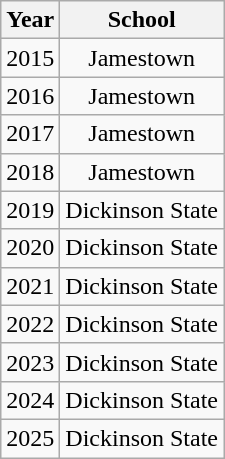<table class="wikitable" style="text-align:center">
<tr>
<th>Year</th>
<th>School</th>
</tr>
<tr>
<td>2015</td>
<td>Jamestown</td>
</tr>
<tr>
<td>2016</td>
<td>Jamestown</td>
</tr>
<tr>
<td>2017</td>
<td>Jamestown</td>
</tr>
<tr>
<td>2018</td>
<td>Jamestown</td>
</tr>
<tr>
<td>2019</td>
<td>Dickinson State</td>
</tr>
<tr>
<td>2020</td>
<td>Dickinson State</td>
</tr>
<tr>
<td>2021</td>
<td>Dickinson State</td>
</tr>
<tr>
<td>2022</td>
<td>Dickinson State</td>
</tr>
<tr>
<td>2023</td>
<td>Dickinson State</td>
</tr>
<tr>
<td>2024</td>
<td>Dickinson State</td>
</tr>
<tr>
<td>2025</td>
<td>Dickinson State</td>
</tr>
</table>
